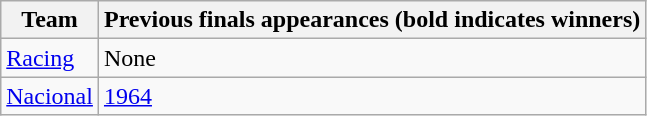<table class="wikitable">
<tr>
<th>Team</th>
<th>Previous finals appearances (bold indicates winners)</th>
</tr>
<tr>
<td> <a href='#'>Racing</a></td>
<td>None</td>
</tr>
<tr>
<td> <a href='#'>Nacional</a></td>
<td><a href='#'>1964</a></td>
</tr>
</table>
